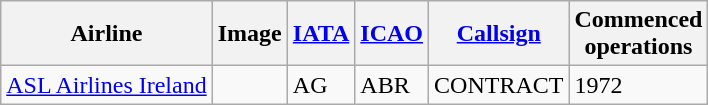<table class="wikitable sortable">
<tr valign="middle">
<th>Airline</th>
<th>Image</th>
<th><a href='#'>IATA</a></th>
<th><a href='#'>ICAO</a></th>
<th><a href='#'>Callsign</a></th>
<th>Commenced<br>operations</th>
</tr>
<tr>
<td><a href='#'>ASL Airlines Ireland</a></td>
<td></td>
<td>AG</td>
<td>ABR</td>
<td>CONTRACT</td>
<td>1972</td>
</tr>
</table>
